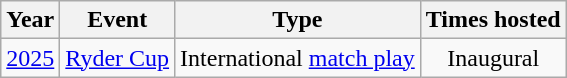<table class=wikitable style="text-align:center">
<tr>
<th>Year</th>
<th>Event</th>
<th>Type</th>
<th>Times hosted</th>
</tr>
<tr>
<td align=center><a href='#'>2025</a></td>
<td><a href='#'>Ryder Cup</a></td>
<td>International <a href='#'>match play</a></td>
<td>Inaugural</td>
</tr>
</table>
